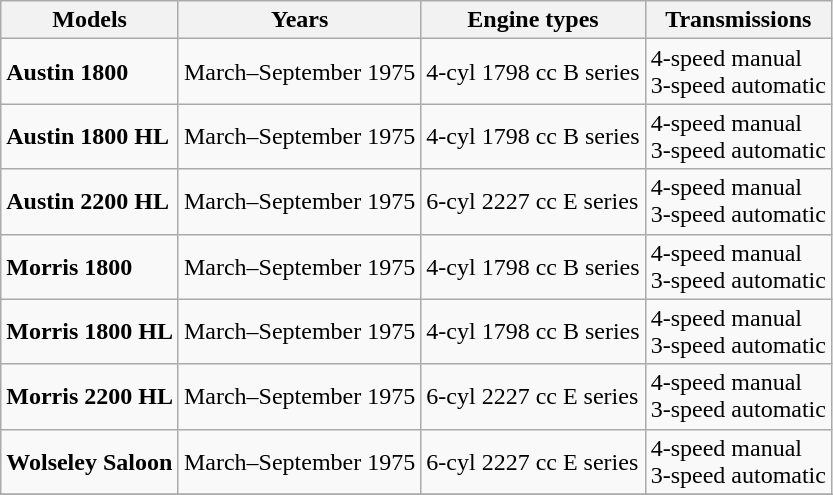<table class="wikitable" align="center">
<tr>
<th>Models</th>
<th>Years</th>
<th>Engine types</th>
<th>Transmissions</th>
</tr>
<tr>
<td><strong>Austin 1800</strong></td>
<td>March–September 1975</td>
<td>4-cyl 1798 cc B series</td>
<td>4-speed manual <br> 3-speed automatic</td>
</tr>
<tr>
<td><strong>Austin 1800 HL</strong></td>
<td>March–September 1975</td>
<td>4-cyl 1798 cc B series</td>
<td>4-speed manual <br> 3-speed automatic</td>
</tr>
<tr>
<td><strong>Austin 2200 HL</strong></td>
<td>March–September 1975</td>
<td>6-cyl 2227 cc E series</td>
<td>4-speed manual <br> 3-speed automatic</td>
</tr>
<tr>
<td><strong>Morris 1800</strong></td>
<td>March–September 1975</td>
<td>4-cyl 1798 cc B series</td>
<td>4-speed manual <br> 3-speed automatic</td>
</tr>
<tr>
<td><strong>Morris 1800 HL</strong></td>
<td>March–September 1975</td>
<td>4-cyl 1798 cc B series</td>
<td>4-speed manual <br> 3-speed automatic</td>
</tr>
<tr>
<td><strong>Morris 2200 HL</strong></td>
<td>March–September 1975</td>
<td>6-cyl 2227 cc E series</td>
<td>4-speed manual <br> 3-speed automatic</td>
</tr>
<tr>
<td><strong>Wolseley Saloon</strong></td>
<td>March–September 1975</td>
<td>6-cyl 2227 cc E series</td>
<td>4-speed manual <br> 3-speed automatic</td>
</tr>
<tr>
</tr>
</table>
